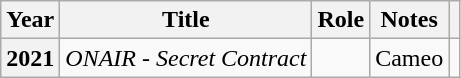<table class="wikitable sortable plainrowheaders">
<tr>
<th scope="col">Year</th>
<th scope="col">Title</th>
<th scope="col">Role</th>
<th scope="col">Notes</th>
<th scope="col" class="unsortable"></th>
</tr>
<tr>
<th scope="row">2021</th>
<td><em>ONAIR - Secret Contract</em></td>
<td></td>
<td>Cameo</td>
<td></td>
</tr>
</table>
